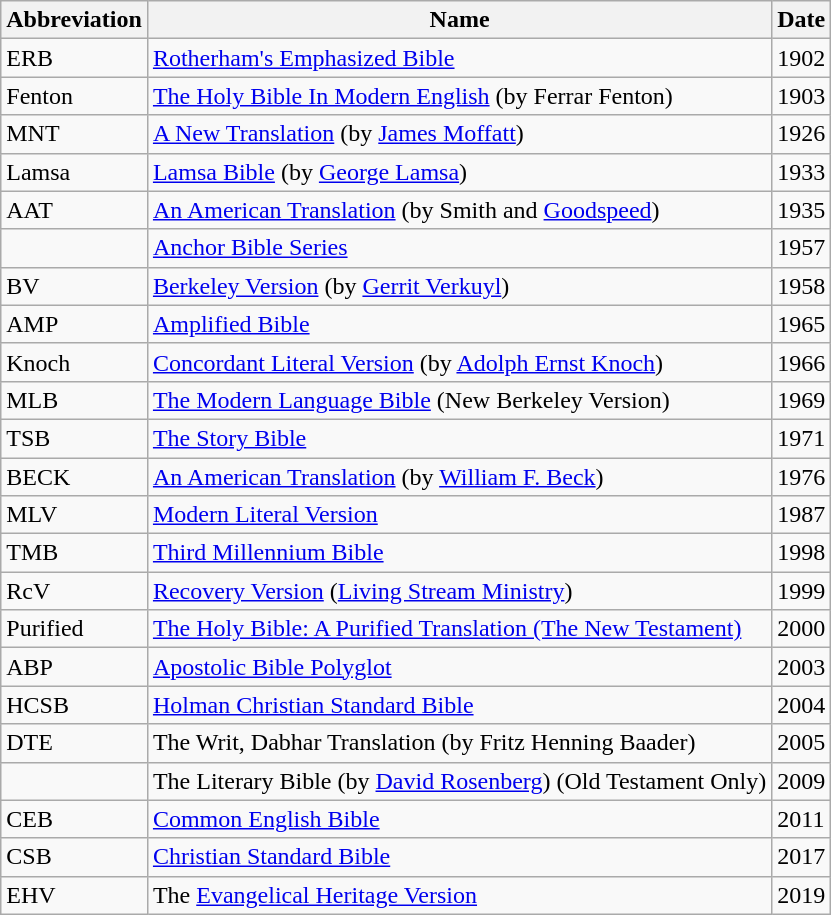<table class="sortable wikitable">
<tr>
<th>Abbreviation</th>
<th>Name</th>
<th>Date</th>
</tr>
<tr>
<td>ERB</td>
<td><a href='#'>Rotherham's Emphasized Bible</a></td>
<td>1902</td>
</tr>
<tr>
<td>Fenton</td>
<td><a href='#'>The Holy Bible In Modern English</a> (by Ferrar Fenton)</td>
<td>1903</td>
</tr>
<tr>
<td>MNT</td>
<td><a href='#'>A New Translation</a> (by <a href='#'>James Moffatt</a>)</td>
<td>1926</td>
</tr>
<tr>
<td>Lamsa</td>
<td><a href='#'>Lamsa Bible</a> (by <a href='#'>George Lamsa</a>)</td>
<td>1933</td>
</tr>
<tr>
<td>AAT</td>
<td><a href='#'>An American Translation</a> (by Smith and <a href='#'>Goodspeed</a>)</td>
<td>1935</td>
</tr>
<tr>
<td></td>
<td><a href='#'>Anchor Bible Series</a></td>
<td>1957</td>
</tr>
<tr>
<td>BV</td>
<td><a href='#'>Berkeley Version</a> (by <a href='#'>Gerrit Verkuyl</a>)</td>
<td>1958</td>
</tr>
<tr>
<td>AMP</td>
<td><a href='#'>Amplified Bible</a></td>
<td>1965</td>
</tr>
<tr>
<td>Knoch</td>
<td><a href='#'>Concordant Literal Version</a> (by <a href='#'>Adolph Ernst Knoch</a>)</td>
<td>1966</td>
</tr>
<tr>
<td>MLB</td>
<td><a href='#'>The Modern Language Bible</a> (New Berkeley Version)</td>
<td>1969</td>
</tr>
<tr>
<td>TSB</td>
<td><a href='#'>The Story Bible</a></td>
<td>1971</td>
</tr>
<tr>
<td>BECK</td>
<td><a href='#'>An American Translation</a> (by <a href='#'>William F. Beck</a>)</td>
<td>1976</td>
</tr>
<tr>
<td>MLV</td>
<td><a href='#'>Modern Literal Version</a></td>
<td>1987</td>
</tr>
<tr>
<td>TMB</td>
<td><a href='#'>Third Millennium Bible</a></td>
<td>1998</td>
</tr>
<tr>
<td>RcV</td>
<td><a href='#'>Recovery Version</a> (<a href='#'>Living Stream Ministry</a>)</td>
<td>1999</td>
</tr>
<tr>
<td>Purified</td>
<td><a href='#'>The Holy Bible: A Purified Translation (The New Testament)</a></td>
<td>2000</td>
</tr>
<tr>
<td>ABP</td>
<td><a href='#'>Apostolic Bible Polyglot</a></td>
<td>2003</td>
</tr>
<tr>
<td>HCSB</td>
<td><a href='#'>Holman Christian Standard Bible</a></td>
<td>2004</td>
</tr>
<tr>
<td>DTE</td>
<td>The Writ, Dabhar Translation (by Fritz Henning Baader)</td>
<td>2005</td>
</tr>
<tr>
<td></td>
<td>The Literary Bible (by <a href='#'>David Rosenberg</a>) (Old Testament Only)</td>
<td>2009</td>
</tr>
<tr>
<td>CEB</td>
<td><a href='#'>Common English Bible</a></td>
<td>2011</td>
</tr>
<tr>
<td>CSB</td>
<td><a href='#'>Christian Standard Bible</a></td>
<td>2017</td>
</tr>
<tr>
<td>EHV</td>
<td>The <a href='#'>Evangelical Heritage Version</a></td>
<td>2019</td>
</tr>
</table>
